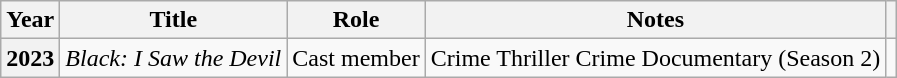<table class="wikitable sortable plainrowheaders">
<tr>
<th scope="col">Year</th>
<th scope="col">Title</th>
<th scope="col">Role</th>
<th scope="col" class="unsortable">Notes</th>
<th scope="col" class="unsortable"></th>
</tr>
<tr>
<th scope="row">2023</th>
<td><em>Black: I Saw the Devil</em></td>
<td>Cast member</td>
<td>Crime Thriller Crime Documentary (Season 2)</td>
<td></td>
</tr>
</table>
